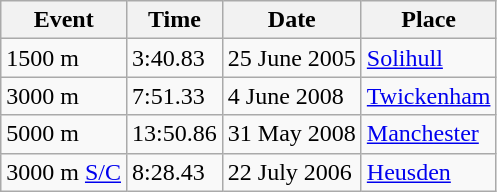<table class="wikitable">
<tr>
<th>Event</th>
<th>Time</th>
<th>Date</th>
<th>Place</th>
</tr>
<tr>
<td>1500 m</td>
<td>3:40.83</td>
<td>25 June 2005</td>
<td><a href='#'>Solihull</a></td>
</tr>
<tr>
<td>3000 m</td>
<td>7:51.33</td>
<td>4 June 2008</td>
<td><a href='#'>Twickenham</a></td>
</tr>
<tr>
<td>5000 m</td>
<td>13:50.86</td>
<td>31 May 2008</td>
<td><a href='#'>Manchester</a></td>
</tr>
<tr>
<td>3000 m <a href='#'>S/C</a></td>
<td>8:28.43</td>
<td>22 July 2006</td>
<td><a href='#'>Heusden</a></td>
</tr>
</table>
